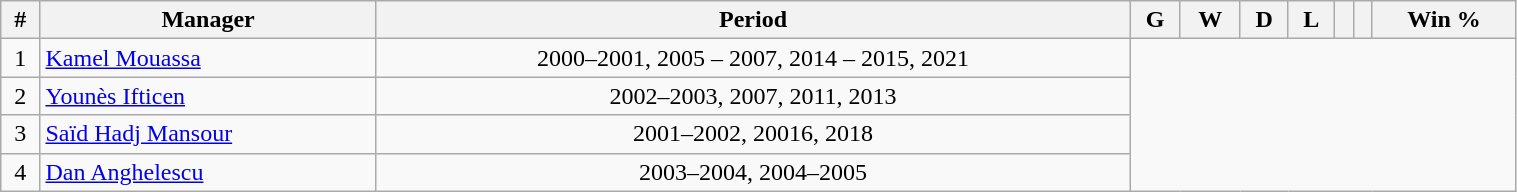<table class="wikitable" width=80% border="2" cellpadding="4" style="border-collapse:collapse; text-align:center;">
<tr>
<th scope="col">#</th>
<th scope="col">Manager</th>
<th scope="col">Period</th>
<th scope="col">G</th>
<th scope="col">W</th>
<th scope="col">D</th>
<th scope="col">L</th>
<th></th>
<th></th>
<th scope="col">Win %</th>
</tr>
<tr>
<td>1</td>
<td align="left"> <a href='#'>Kamel Mouassa</a></td>
<td>2000–2001, 2005 – 2007, 2014 – 2015, 2021<br></td>
</tr>
<tr>
<td>2</td>
<td align="left"> <a href='#'>Younès Ifticen</a></td>
<td>2002–2003, 2007, 2011, 2013<br></td>
</tr>
<tr>
<td>3</td>
<td align="left"> <a href='#'>Saïd Hadj Mansour</a></td>
<td>2001–2002, 20016, 2018<br></td>
</tr>
<tr>
<td>4</td>
<td align="left"> <a href='#'>Dan Anghelescu</a></td>
<td>2003–2004, 2004–2005<br></td>
</tr>
</table>
